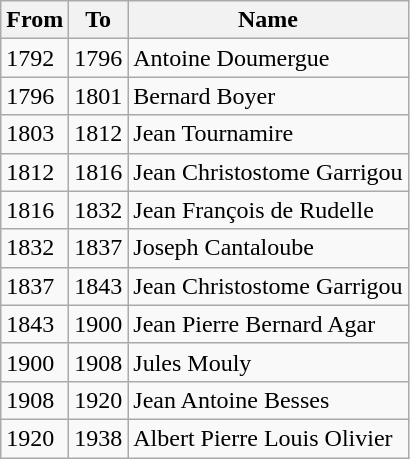<table class="wikitable">
<tr>
<th>From</th>
<th>To</th>
<th>Name</th>
</tr>
<tr>
<td>1792</td>
<td>1796</td>
<td>Antoine Doumergue</td>
</tr>
<tr>
<td>1796</td>
<td>1801</td>
<td>Bernard Boyer</td>
</tr>
<tr>
<td>1803</td>
<td>1812</td>
<td>Jean Tournamire</td>
</tr>
<tr>
<td>1812</td>
<td>1816</td>
<td>Jean Christostome Garrigou</td>
</tr>
<tr>
<td>1816</td>
<td>1832</td>
<td>Jean François de Rudelle</td>
</tr>
<tr>
<td>1832</td>
<td>1837</td>
<td>Joseph Cantaloube</td>
</tr>
<tr>
<td>1837</td>
<td>1843</td>
<td>Jean Christostome Garrigou</td>
</tr>
<tr>
<td>1843</td>
<td>1900</td>
<td>Jean Pierre Bernard Agar</td>
</tr>
<tr>
<td>1900</td>
<td>1908</td>
<td>Jules Mouly</td>
</tr>
<tr>
<td>1908</td>
<td>1920</td>
<td>Jean Antoine Besses</td>
</tr>
<tr>
<td>1920</td>
<td>1938</td>
<td>Albert Pierre Louis Olivier</td>
</tr>
</table>
